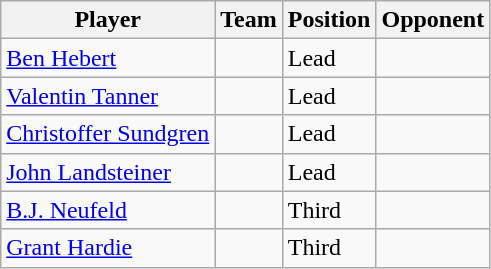<table class="wikitable">
<tr>
<th>Player</th>
<th>Team</th>
<th>Position</th>
<th>Opponent</th>
</tr>
<tr>
<td><a href='#'>Ben Hebert</a></td>
<td></td>
<td data-sort-value="1">Lead</td>
<td></td>
</tr>
<tr>
<td><a href='#'>Valentin Tanner</a></td>
<td></td>
<td data-sort-value="1">Lead</td>
<td></td>
</tr>
<tr>
<td><a href='#'>Christoffer Sundgren</a></td>
<td></td>
<td data-sort-value="1">Lead</td>
<td></td>
</tr>
<tr>
<td><a href='#'>John Landsteiner</a></td>
<td></td>
<td data-sort-value="1">Lead</td>
<td></td>
</tr>
<tr>
<td><a href='#'>B.J. Neufeld</a></td>
<td></td>
<td data-sort-value="3">Third</td>
<td></td>
</tr>
<tr>
<td><a href='#'>Grant Hardie</a></td>
<td></td>
<td data-sort-value="3">Third</td>
<td></td>
</tr>
</table>
